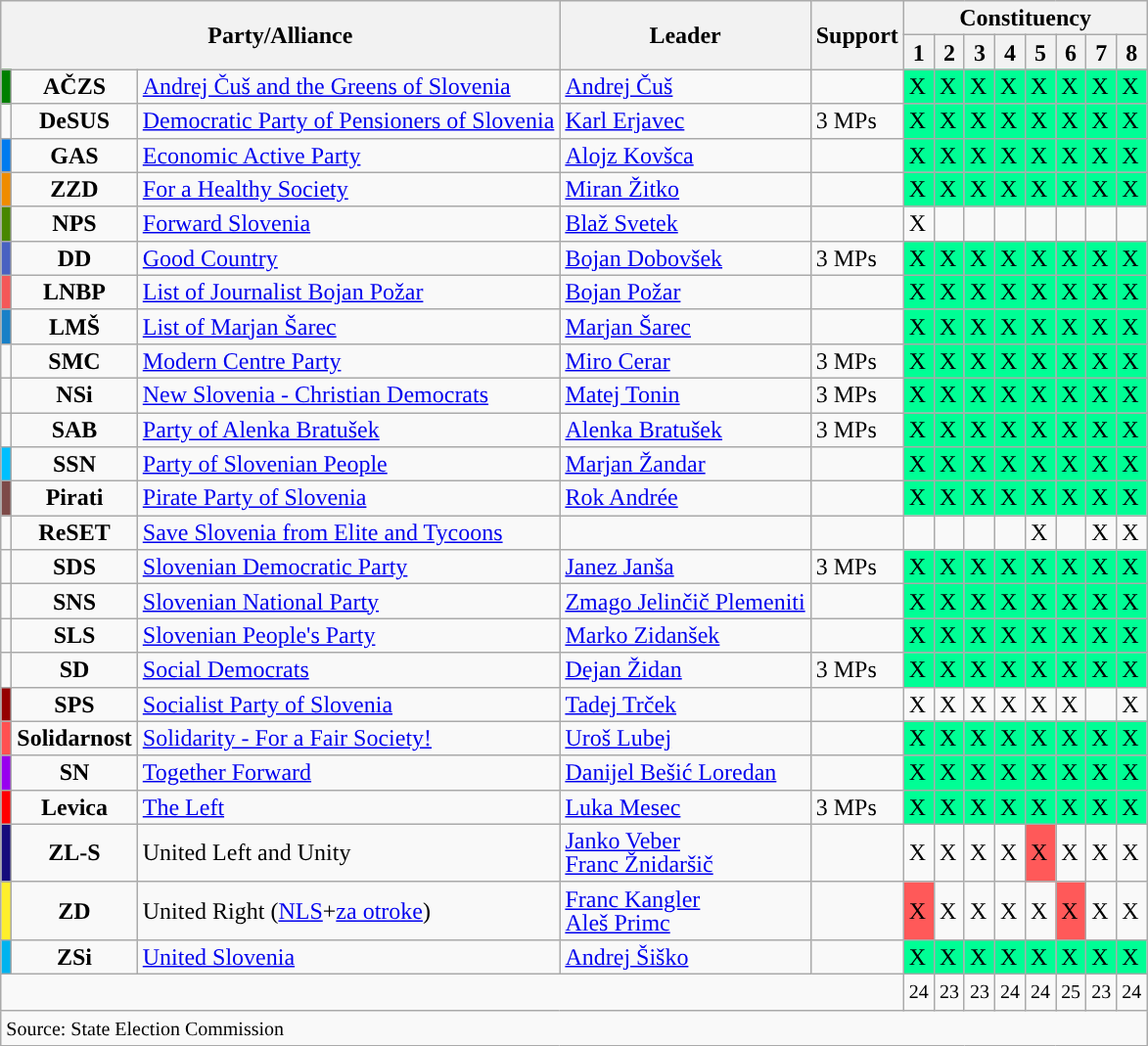<table class="wikitable collapsible collapsed" style="line-height:16px;">
<tr>
<th colspan="3" rowspan="2">Party/Alliance</th>
<th rowspan="2">Leader</th>
<th rowspan="2">Support</th>
<th colspan="8">Constituency</th>
</tr>
<tr>
<th>1</th>
<th>2</th>
<th>3</th>
<th>4</th>
<th>5</th>
<th>6</th>
<th>7</th>
<th>8</th>
</tr>
<tr>
<td style="background:green"></td>
<td style="text-align:center;"><strong>AČZS</strong></td>
<td><a href='#'>Andrej Čuš and the Greens of Slovenia</a><br></td>
<td><a href='#'>Andrej Čuš</a></td>
<td></td>
<td style="background:#00FE95">X</td>
<td style="background:#00FE95">X</td>
<td style="background:#00FE95">X</td>
<td style="background:#00FE95">X</td>
<td style="background:#00FE95">X</td>
<td style="background:#00FE95">X</td>
<td style="background:#00FE95">X</td>
<td style="background:#00FE95">X</td>
</tr>
<tr>
<td style="background:"></td>
<td style="text-align:center;"><strong>DeSUS</strong></td>
<td><a href='#'>Democratic Party of Pensioners of Slovenia</a><br></td>
<td><a href='#'>Karl Erjavec</a></td>
<td>3 MPs</td>
<td style="background:#00FE95">X</td>
<td style="background:#00FE95">X</td>
<td style="background:#00FE95">X</td>
<td style="background:#00FE95">X</td>
<td style="background:#00FE95">X</td>
<td style="background:#00FE95">X</td>
<td style="background:#00FE95">X</td>
<td style="background:#00FE95">X</td>
</tr>
<tr>
<td style="background:#007bef"></td>
<td style="text-align:center;"><strong>GAS</strong></td>
<td><a href='#'>Economic Active Party</a><br></td>
<td><a href='#'>Alojz Kovšca</a></td>
<td></td>
<td style="background:#00FE95">X</td>
<td style="background:#00FE95">X</td>
<td style="background:#00FE95">X</td>
<td style="background:#00FE95">X</td>
<td style="background:#00FE95">X</td>
<td style="background:#00FE95">X</td>
<td style="background:#00FE95">X</td>
<td style="background:#00FE95">X</td>
</tr>
<tr>
<td style="background:#ef8c00"></td>
<td style="text-align:center;"><strong>ZZD</strong></td>
<td><a href='#'>For a Healthy Society</a><br></td>
<td><a href='#'>Miran Žitko</a></td>
<td></td>
<td style="background:#00FE95">X</td>
<td style="background:#00FE95">X</td>
<td style="background:#00FE95">X</td>
<td style="background:#00FE95">X</td>
<td style="background:#00FE95">X</td>
<td style="background:#00FE95">X</td>
<td style="background:#00FE95">X</td>
<td style="background:#00FE95">X</td>
</tr>
<tr>
<td style="background:#488700"></td>
<td style="text-align:center;"><strong>NPS</strong></td>
<td><a href='#'>Forward Slovenia</a><br></td>
<td><a href='#'>Blaž Svetek</a></td>
<td></td>
<td>X</td>
<td></td>
<td></td>
<td></td>
<td></td>
<td></td>
<td></td>
<td></td>
</tr>
<tr>
<td style="background:#4961c1"></td>
<td style="text-align:center;"><strong>DD</strong></td>
<td><a href='#'>Good Country</a><br></td>
<td><a href='#'>Bojan Dobovšek</a></td>
<td>3 MPs</td>
<td style="background:#00FE95">X</td>
<td style="background:#00FE95">X</td>
<td style="background:#00FE95">X</td>
<td style="background:#00FE95">X</td>
<td style="background:#00FE95">X</td>
<td style="background:#00FE95">X</td>
<td style="background:#00FE95">X</td>
<td style="background:#00FE95">X</td>
</tr>
<tr>
<td style="background:#f45858"></td>
<td style="text-align:center;"><strong>LNBP</strong></td>
<td><a href='#'>List of Journalist Bojan Požar</a><br></td>
<td><a href='#'>Bojan Požar</a></td>
<td></td>
<td style="background:#00FE95">X</td>
<td style="background:#00FE95">X</td>
<td style="background:#00FE95">X</td>
<td style="background:#00FE95">X</td>
<td style="background:#00FE95">X</td>
<td style="background:#00FE95">X</td>
<td style="background:#00FE95">X</td>
<td style="background:#00FE95">X</td>
</tr>
<tr>
<td style="background:#1980C7"></td>
<td style="text-align:center;"><strong>LMŠ</strong></td>
<td><a href='#'>List of Marjan Šarec</a><br></td>
<td><a href='#'>Marjan Šarec</a></td>
<td></td>
<td style="background:#00FE95">X</td>
<td style="background:#00FE95">X</td>
<td style="background:#00FE95">X</td>
<td style="background:#00FE95">X</td>
<td style="background:#00FE95">X</td>
<td style="background:#00FE95">X</td>
<td style="background:#00FE95">X</td>
<td style="background:#00FE95">X</td>
</tr>
<tr>
<td style="background:"></td>
<td style="text-align:center;"><strong>SMC</strong></td>
<td><a href='#'>Modern Centre Party</a><br></td>
<td><a href='#'>Miro Cerar</a></td>
<td>3 MPs</td>
<td style="background:#00FE95">X</td>
<td style="background:#00FE95">X</td>
<td style="background:#00FE95">X</td>
<td style="background:#00FE95">X</td>
<td style="background:#00FE95">X</td>
<td style="background:#00FE95">X</td>
<td style="background:#00FE95">X</td>
<td style="background:#00FE95">X</td>
</tr>
<tr>
<td style="background:"></td>
<td style="text-align:center;"><strong>NSi</strong></td>
<td><a href='#'>New Slovenia - Christian Democrats</a><br></td>
<td><a href='#'>Matej Tonin</a></td>
<td>3 MPs</td>
<td style="background:#00FE95">X</td>
<td style="background:#00FE95">X</td>
<td style="background:#00FE95">X</td>
<td style="background:#00FE95">X</td>
<td style="background:#00FE95">X</td>
<td style="background:#00FE95">X</td>
<td style="background:#00FE95">X</td>
<td style="background:#00FE95">X</td>
</tr>
<tr>
<td style="background:"></td>
<td style="text-align:center;"><strong>SAB</strong></td>
<td><a href='#'>Party of Alenka Bratušek</a><br></td>
<td><a href='#'>Alenka Bratušek</a></td>
<td>3 MPs</td>
<td style="background:#00FE95">X</td>
<td style="background:#00FE95">X</td>
<td style="background:#00FE95">X</td>
<td style="background:#00FE95">X</td>
<td style="background:#00FE95">X</td>
<td style="background:#00FE95">X</td>
<td style="background:#00FE95">X</td>
<td style="background:#00FE95">X</td>
</tr>
<tr>
<td style="background:#00BFFF"></td>
<td style="text-align:center;"><strong>SSN</strong></td>
<td><a href='#'>Party of Slovenian People</a><br></td>
<td><a href='#'>Marjan Žandar</a></td>
<td></td>
<td style="background:#00FE95">X</td>
<td style="background:#00FE95">X</td>
<td style="background:#00FE95">X</td>
<td style="background:#00FE95">X</td>
<td style="background:#00FE95">X</td>
<td style="background:#00FE95">X</td>
<td style="background:#00FE95">X</td>
<td style="background:#00FE95">X</td>
</tr>
<tr>
<td style="background:#7D4A48"></td>
<td style="text-align:center;"><strong>Pirati</strong></td>
<td><a href='#'>Pirate Party of Slovenia</a><br></td>
<td><a href='#'>Rok Andrée</a></td>
<td></td>
<td style="background:#00FE95">X</td>
<td style="background:#00FE95">X</td>
<td style="background:#00FE95">X</td>
<td style="background:#00FE95">X</td>
<td style="background:#00FE95">X</td>
<td style="background:#00FE95">X</td>
<td style="background:#00FE95">X</td>
<td style="background:#00FE95">X</td>
</tr>
<tr>
<td></td>
<td style="text-align:center;"><strong>ReSET</strong></td>
<td><a href='#'>Save Slovenia from Elite and Tycoons</a><br></td>
<td></td>
<td></td>
<td></td>
<td></td>
<td></td>
<td></td>
<td>X</td>
<td></td>
<td>X</td>
<td>X</td>
</tr>
<tr>
<td style="background:"></td>
<td style="text-align:center;"><strong>SDS</strong></td>
<td><a href='#'>Slovenian Democratic Party</a><br></td>
<td><a href='#'>Janez Janša</a></td>
<td>3 MPs</td>
<td style="background:#00FE95">X</td>
<td style="background:#00FE95">X</td>
<td style="background:#00FE95">X</td>
<td style="background:#00FE95">X</td>
<td style="background:#00FE95">X</td>
<td style="background:#00FE95">X</td>
<td style="background:#00FE95">X</td>
<td style="background:#00FE95">X</td>
</tr>
<tr>
<td style="background:"></td>
<td style="text-align:center;"><strong>SNS</strong></td>
<td><a href='#'>Slovenian National Party</a><br></td>
<td><a href='#'>Zmago Jelinčič Plemeniti</a></td>
<td></td>
<td style="background:#00FE95">X</td>
<td style="background:#00FE95">X</td>
<td style="background:#00FE95">X</td>
<td style="background:#00FE95">X</td>
<td style="background:#00FE95">X</td>
<td style="background:#00FE95">X</td>
<td style="background:#00FE95">X</td>
<td style="background:#00FE95">X</td>
</tr>
<tr>
<td style="background:"></td>
<td style="text-align:center;"><strong>SLS</strong></td>
<td><a href='#'>Slovenian People's Party</a><br></td>
<td><a href='#'>Marko Zidanšek</a></td>
<td></td>
<td style="background:#00FE95">X</td>
<td style="background:#00FE95">X</td>
<td style="background:#00FE95">X</td>
<td style="background:#00FE95">X</td>
<td style="background:#00FE95">X</td>
<td style="background:#00FE95">X</td>
<td style="background:#00FE95">X</td>
<td style="background:#00FE95">X</td>
</tr>
<tr>
<td style="background:"></td>
<td style="text-align:center;"><strong>SD</strong></td>
<td><a href='#'>Social Democrats</a><br></td>
<td><a href='#'>Dejan Židan</a></td>
<td>3 MPs</td>
<td style="background:#00FE95">X</td>
<td style="background:#00FE95">X</td>
<td style="background:#00FE95">X</td>
<td style="background:#00FE95">X</td>
<td style="background:#00FE95">X</td>
<td style="background:#00FE95">X</td>
<td style="background:#00FE95">X</td>
<td style="background:#00FE95">X</td>
</tr>
<tr>
<td style="background:#950000"></td>
<td style="text-align:center;"><strong>SPS</strong></td>
<td><a href='#'>Socialist Party of Slovenia</a><br></td>
<td><a href='#'>Tadej Trček</a></td>
<td></td>
<td>X</td>
<td>X</td>
<td>X</td>
<td>X</td>
<td>X</td>
<td>X</td>
<td></td>
<td>X</td>
</tr>
<tr>
<td style="background:#ff5151"></td>
<td style="text-align:center;"><strong>Solidarnost</strong></td>
<td><a href='#'>Solidarity - For a Fair Society!</a><br></td>
<td><a href='#'>Uroš Lubej</a></td>
<td></td>
<td style="background:#00FE95">X</td>
<td style="background:#00FE95">X</td>
<td style="background:#00FE95">X</td>
<td style="background:#00FE95">X</td>
<td style="background:#00FE95">X</td>
<td style="background:#00FE95">X</td>
<td style="background:#00FE95">X</td>
<td style="background:#00FE95">X</td>
</tr>
<tr>
<td style="background:#9800ef"></td>
<td style="text-align:center;"><strong>SN</strong></td>
<td><a href='#'>Together Forward</a><br></td>
<td><a href='#'>Danijel Bešić Loredan</a></td>
<td></td>
<td style="background:#00FE95">X</td>
<td style="background:#00FE95">X</td>
<td style="background:#00FE95">X</td>
<td style="background:#00FE95">X</td>
<td style="background:#00FE95">X</td>
<td style="background:#00FE95">X</td>
<td style="background:#00FE95">X</td>
<td style="background:#00FE95">X</td>
</tr>
<tr>
<td style="background:red"></td>
<td style="text-align:center;"><strong>Levica</strong></td>
<td><a href='#'>The Left</a><br></td>
<td><a href='#'>Luka Mesec</a></td>
<td>3 MPs</td>
<td style="background:#00FE95">X</td>
<td style="background:#00FE95">X</td>
<td style="background:#00FE95">X</td>
<td style="background:#00FE95">X</td>
<td style="background:#00FE95">X</td>
<td style="background:#00FE95">X</td>
<td style="background:#00FE95">X</td>
<td style="background:#00FE95">X</td>
</tr>
<tr>
<td style="background:#150c7c"></td>
<td style="text-align:center;"><strong>ZL-S</strong></td>
<td>United Left and Unity<br></td>
<td><a href='#'>Janko Veber</a><br><a href='#'>Franc Žnidaršič</a></td>
<td></td>
<td>X</td>
<td>X</td>
<td>X</td>
<td>X</td>
<td style="background:#ff5959">X</td>
<td>X</td>
<td>X</td>
<td>X</td>
</tr>
<tr>
<td style="background:#FEEF2C"></td>
<td style="text-align:center;"><strong>ZD</strong></td>
<td>United Right (<a href='#'>NLS</a>+<a href='#'>za otroke</a>)<br></td>
<td><a href='#'>Franc Kangler</a><br><a href='#'>Aleš Primc</a></td>
<td></td>
<td style="background:#ff5959">X</td>
<td>X</td>
<td>X</td>
<td>X</td>
<td>X</td>
<td style="background:#ff5959">X</td>
<td>X</td>
<td>X</td>
</tr>
<tr>
<td style="background:#00b3ef"></td>
<td style="text-align:center;"><strong>ZSi</strong></td>
<td><a href='#'>United Slovenia</a><br></td>
<td><a href='#'>Andrej Šiško</a></td>
<td></td>
<td style="background:#00FE95">X</td>
<td style="background:#00FE95">X</td>
<td style="background:#00FE95">X</td>
<td style="background:#00FE95">X</td>
<td style="background:#00FE95">X</td>
<td style="background:#00FE95">X</td>
<td style="background:#00FE95">X</td>
<td style="background:#00FE95">X</td>
</tr>
<tr>
<td colspan="5"></td>
<td><small>24</small></td>
<td><small>23</small></td>
<td><small>23</small></td>
<td><small>24</small></td>
<td><small>24</small></td>
<td><small>25</small></td>
<td><small>23</small></td>
<td><small>24</small></td>
</tr>
<tr>
<td colspan="13"><small>Source: State Election Commission</small></td>
</tr>
</table>
